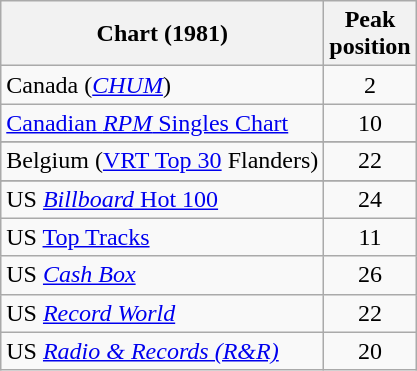<table class="wikitable sortable">
<tr>
<th>Chart (1981)</th>
<th>Peak<br>position</th>
</tr>
<tr>
<td>Canada (<a href='#'><em>CHUM</em></a>)</td>
<td align="center">2</td>
</tr>
<tr>
<td><a href='#'>Canadian <em>RPM</em> Singles Chart</a></td>
<td align="center">10</td>
</tr>
<tr>
</tr>
<tr>
<td>Belgium (<a href='#'>VRT Top 30</a> Flanders)</td>
<td align="center">22</td>
</tr>
<tr>
</tr>
<tr>
</tr>
<tr>
<td>US <a href='#'><em>Billboard</em> Hot 100</a></td>
<td align="center">24</td>
</tr>
<tr>
<td>US <a href='#'>Top Tracks</a></td>
<td align="center">11</td>
</tr>
<tr>
<td>US <a href='#'><em>Cash Box</em></a></td>
<td align="center">26</td>
</tr>
<tr>
<td>US <em><a href='#'>Record World</a></em></td>
<td align="center">22</td>
</tr>
<tr>
<td>US <em><a href='#'>Radio & Records (R&R)</a></em></td>
<td align="center">20</td>
</tr>
</table>
